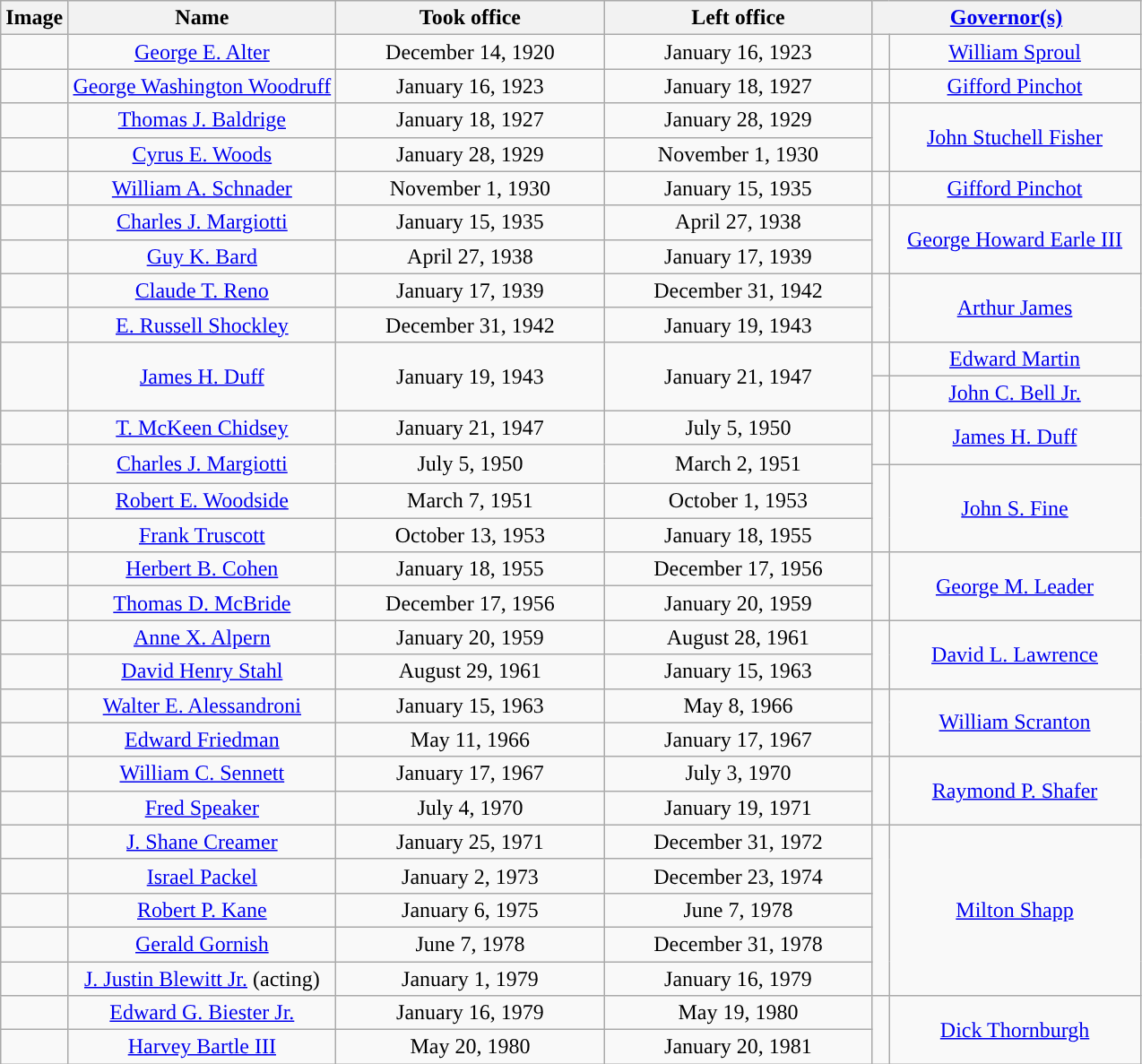<table class="wikitable" style="clear:right; text-align:center">
<tr>
<th style="width: 2em;">Image</th>
<th style="width: 12em;">Name</th>
<th style="width: 12em;">Took office</th>
<th style="width: 12em;">Left office</th>
<th colspan=2 style="width: 12em;"><a href='#'>Governor(s)</a></th>
</tr>
<tr>
<td></td>
<td><a href='#'>George E. Alter</a></td>
<td>December 14, 1920</td>
<td>January 16, 1923</td>
<td style="background: "> </td>
<td><a href='#'>William Sproul</a></td>
</tr>
<tr>
<td></td>
<td><a href='#'>George Washington Woodruff</a></td>
<td>January 16, 1923</td>
<td>January 18, 1927</td>
<td style="background: "> </td>
<td><a href='#'>Gifford Pinchot</a></td>
</tr>
<tr>
<td></td>
<td><a href='#'>Thomas J. Baldrige</a></td>
<td>January 18, 1927</td>
<td>January 28, 1929</td>
<td rowspan="3" style="background: "> </td>
<td rowspan=3><a href='#'>John Stuchell Fisher</a></td>
</tr>
<tr style="height: 2ex">
<td></td>
<td><a href='#'>Cyrus E. Woods</a></td>
<td>January 28, 1929</td>
<td>November 1, 1930</td>
</tr>
<tr>
<td rowspan="2"></td>
<td rowspan="2"><a href='#'>William A. Schnader</a></td>
<td rowspan="2">November 1, 1930</td>
<td rowspan="2">January 15, 1935</td>
</tr>
<tr style="height: 0ex">
<td style="background: "> </td>
<td><a href='#'>Gifford Pinchot</a></td>
</tr>
<tr>
<td></td>
<td><a href='#'>Charles J. Margiotti</a></td>
<td>January 15, 1935</td>
<td>April 27, 1938</td>
<td rowspan="2" style="background: "> </td>
<td rowspan="2"><a href='#'>George Howard Earle III</a></td>
</tr>
<tr>
<td></td>
<td><a href='#'>Guy K. Bard</a></td>
<td>April 27, 1938</td>
<td>January 17, 1939</td>
</tr>
<tr>
<td></td>
<td><a href='#'>Claude T. Reno</a></td>
<td>January 17, 1939</td>
<td>December 31, 1942</td>
<td rowspan="2" style="background: "> </td>
<td rowspan="2"><a href='#'>Arthur James</a></td>
</tr>
<tr>
<td></td>
<td><a href='#'>E. Russell Shockley</a></td>
<td>December 31, 1942</td>
<td>January 19, 1943</td>
</tr>
<tr>
<td rowspan="2"></td>
<td rowspan="2"><a href='#'>James H. Duff</a></td>
<td rowspan="2">January 19, 1943</td>
<td rowspan="2">January 21, 1947</td>
<td style="background: "> </td>
<td><a href='#'>Edward Martin</a></td>
</tr>
<tr>
<td style="background: "> </td>
<td><a href='#'>John C. Bell Jr.</a></td>
</tr>
<tr>
<td></td>
<td><a href='#'>T. McKeen Chidsey</a></td>
<td>January 21, 1947</td>
<td>July 5, 1950</td>
<td rowspan="2" style="background: "> </td>
<td rowspan="2"><a href='#'>James H. Duff</a></td>
</tr>
<tr style="height: 2ex">
<td rowspan=2></td>
<td rowspan=2><a href='#'>Charles J. Margiotti</a></td>
<td rowspan=2>July 5, 1950</td>
<td rowspan=2>March 2, 1951</td>
</tr>
<tr style="height: 2ex">
<td rowspan="3" style="background: "> </td>
<td rowspan=3><a href='#'>John S. Fine</a></td>
</tr>
<tr>
<td></td>
<td><a href='#'>Robert E. Woodside</a></td>
<td>March 7, 1951</td>
<td>October 1, 1953</td>
</tr>
<tr>
<td></td>
<td><a href='#'>Frank Truscott</a></td>
<td>October 13, 1953</td>
<td>January 18, 1955</td>
</tr>
<tr>
<td></td>
<td><a href='#'>Herbert B. Cohen</a></td>
<td>January 18, 1955</td>
<td>December 17, 1956</td>
<td rowspan="2" style="background: "> </td>
<td rowspan=2><a href='#'>George M. Leader</a></td>
</tr>
<tr>
<td></td>
<td><a href='#'>Thomas D. McBride</a></td>
<td>December 17, 1956</td>
<td>January 20, 1959</td>
</tr>
<tr>
<td></td>
<td><a href='#'>Anne X. Alpern</a></td>
<td>January 20, 1959</td>
<td>August 28, 1961</td>
<td rowspan="2" style="background: "> </td>
<td rowspan=2><a href='#'>David L. Lawrence</a></td>
</tr>
<tr>
<td></td>
<td><a href='#'>David Henry Stahl</a></td>
<td>August 29, 1961</td>
<td>January 15, 1963</td>
</tr>
<tr>
<td></td>
<td><a href='#'>Walter E. Alessandroni</a></td>
<td>January 15, 1963</td>
<td>May 8, 1966</td>
<td rowspan="2" style="background: "> </td>
<td rowspan=2><a href='#'>William Scranton</a></td>
</tr>
<tr>
<td></td>
<td><a href='#'>Edward Friedman</a></td>
<td>May 11, 1966</td>
<td>January 17, 1967</td>
</tr>
<tr>
<td></td>
<td><a href='#'>William C. Sennett</a></td>
<td>January 17, 1967</td>
<td>July 3, 1970</td>
<td rowspan="2" style="background: "> </td>
<td rowspan=2><a href='#'>Raymond P. Shafer</a></td>
</tr>
<tr>
<td></td>
<td><a href='#'>Fred Speaker</a></td>
<td>July 4, 1970</td>
<td>January 19, 1971</td>
</tr>
<tr>
<td></td>
<td><a href='#'>J. Shane Creamer</a></td>
<td>January 25, 1971</td>
<td>December 31, 1972</td>
<td rowspan="5" style="background: "> </td>
<td rowspan=5><a href='#'>Milton Shapp</a></td>
</tr>
<tr>
<td></td>
<td><a href='#'>Israel Packel</a></td>
<td>January 2, 1973</td>
<td>December 23, 1974</td>
</tr>
<tr>
<td></td>
<td><a href='#'>Robert P. Kane</a></td>
<td>January 6, 1975</td>
<td>June 7, 1978</td>
</tr>
<tr>
<td></td>
<td><a href='#'>Gerald Gornish</a></td>
<td>June 7, 1978</td>
<td>December 31, 1978</td>
</tr>
<tr>
<td></td>
<td><a href='#'>J. Justin Blewitt Jr.</a> (acting)</td>
<td>January 1, 1979</td>
<td>January 16, 1979</td>
</tr>
<tr>
<td></td>
<td><a href='#'>Edward G. Biester Jr.</a></td>
<td>January 16, 1979</td>
<td>May 19, 1980</td>
<td rowspan="2" style="background: "> </td>
<td rowspan="2"><a href='#'>Dick Thornburgh</a></td>
</tr>
<tr>
<td></td>
<td><a href='#'>Harvey Bartle III</a></td>
<td>May 20, 1980</td>
<td>January 20, 1981</td>
</tr>
</table>
